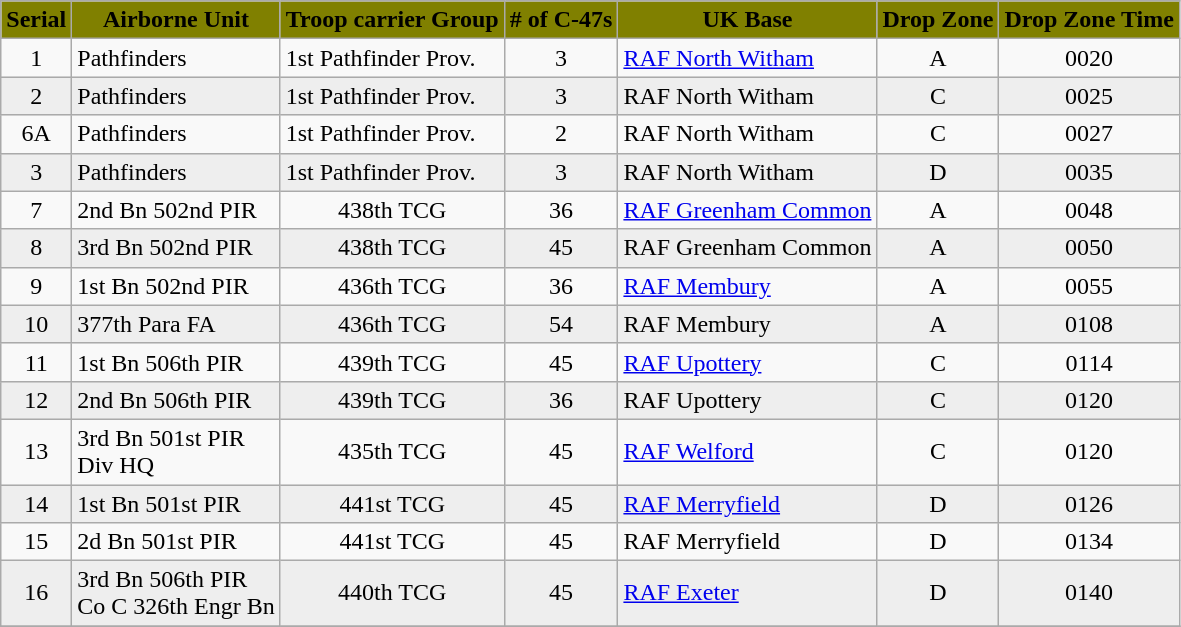<table class="wikitable">
<tr style="background: olive">
<td align = center><span><strong>Serial</strong></span></td>
<td align=center><span><strong>Airborne Unit</strong></span></td>
<td align=center><span><strong>Troop carrier Group</strong></span></td>
<td align=center><span><strong># of C-47s</strong></span></td>
<td align=center><span><strong>UK Base</strong></span></td>
<td align=center><span><strong>Drop Zone</strong></span></td>
<td align=center><span><strong>Drop Zone Time</strong></span></td>
</tr>
<tr>
<td align = center>1</td>
<td>Pathfinders</td>
<td>1st Pathfinder Prov.</td>
<td align=center>3</td>
<td><a href='#'>RAF North Witham</a></td>
<td align=center>A</td>
<td align=center>0020</td>
</tr>
<tr style="background: #eeeeee;">
<td align = center>2</td>
<td>Pathfinders</td>
<td>1st Pathfinder Prov.</td>
<td align=center>3</td>
<td>RAF North Witham</td>
<td align=center>C</td>
<td align=center>0025</td>
</tr>
<tr>
<td align = center>6A</td>
<td>Pathfinders</td>
<td>1st Pathfinder Prov.</td>
<td align=center>2</td>
<td>RAF North Witham</td>
<td align=center>C</td>
<td align=center>0027</td>
</tr>
<tr style="background: #eeeeee;">
<td align = center>3</td>
<td>Pathfinders</td>
<td>1st Pathfinder Prov.</td>
<td align=center>3</td>
<td>RAF North Witham</td>
<td align=center>D</td>
<td align=center>0035</td>
</tr>
<tr>
<td align = center>7</td>
<td>2nd Bn 502nd PIR</td>
<td align="center">438th TCG</td>
<td align=center>36</td>
<td><a href='#'>RAF Greenham Common</a></td>
<td align=center>A</td>
<td align=center>0048</td>
</tr>
<tr style="background: #eeeeee;">
<td align = center>8</td>
<td>3rd Bn 502nd PIR</td>
<td align="center">438th TCG</td>
<td align=center>45</td>
<td>RAF Greenham Common</td>
<td align=center>A</td>
<td align=center>0050</td>
</tr>
<tr>
<td align = center>9</td>
<td>1st Bn 502nd PIR</td>
<td align="center">436th TCG</td>
<td align=center>36</td>
<td><a href='#'>RAF Membury</a></td>
<td align=center>A</td>
<td align=center>0055</td>
</tr>
<tr style="background: #eeeeee;">
<td align = center>10</td>
<td>377th Para FA</td>
<td align=center>436th TCG</td>
<td align=center>54</td>
<td>RAF Membury</td>
<td align=center>A</td>
<td align=center>0108</td>
</tr>
<tr>
<td align = center>11</td>
<td>1st Bn 506th PIR</td>
<td align=center>439th TCG</td>
<td align=center>45</td>
<td><a href='#'>RAF Upottery</a></td>
<td align=center>C</td>
<td align=center>0114</td>
</tr>
<tr style="background: #eeeeee;">
<td align = center>12</td>
<td>2nd Bn 506th PIR</td>
<td align=center>439th TCG</td>
<td align=center>36</td>
<td>RAF Upottery</td>
<td align=center>C</td>
<td align=center>0120</td>
</tr>
<tr>
<td align = center>13</td>
<td>3rd Bn 501st PIR<br>Div HQ</td>
<td align=center>435th TCG</td>
<td align=center>45</td>
<td><a href='#'>RAF Welford</a></td>
<td align=center>C</td>
<td align=center>0120</td>
</tr>
<tr style="background: #eeeeee;">
<td align = center>14</td>
<td>1st Bn 501st PIR</td>
<td align=center>441st TCG</td>
<td align=center>45</td>
<td><a href='#'>RAF Merryfield</a></td>
<td align=center>D</td>
<td align=center>0126</td>
</tr>
<tr>
<td align = center>15</td>
<td>2d Bn 501st PIR</td>
<td align=center>441st TCG</td>
<td align=center>45</td>
<td>RAF Merryfield</td>
<td align=center>D</td>
<td align=center>0134</td>
</tr>
<tr style="background: #eeeeee;">
<td align = center>16</td>
<td>3rd Bn 506th PIR<br>Co C 326th Engr Bn</td>
<td align=center>440th TCG</td>
<td align=center>45</td>
<td><a href='#'>RAF Exeter</a></td>
<td align=center>D</td>
<td align=center>0140</td>
</tr>
<tr>
</tr>
</table>
